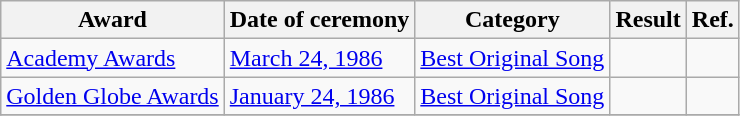<table class="wikitable plainrowheaders">
<tr>
<th>Award</th>
<th>Date of ceremony</th>
<th>Category</th>
<th>Result</th>
<th>Ref.</th>
</tr>
<tr>
<td><a href='#'>Academy Awards</a></td>
<td><a href='#'>March 24, 1986</a></td>
<td><a href='#'>Best Original Song</a></td>
<td></td>
<td align="center"></td>
</tr>
<tr>
<td><a href='#'>Golden Globe Awards</a></td>
<td><a href='#'>January 24, 1986</a></td>
<td><a href='#'>Best Original Song</a></td>
<td></td>
<td align="center"></td>
</tr>
<tr>
</tr>
</table>
